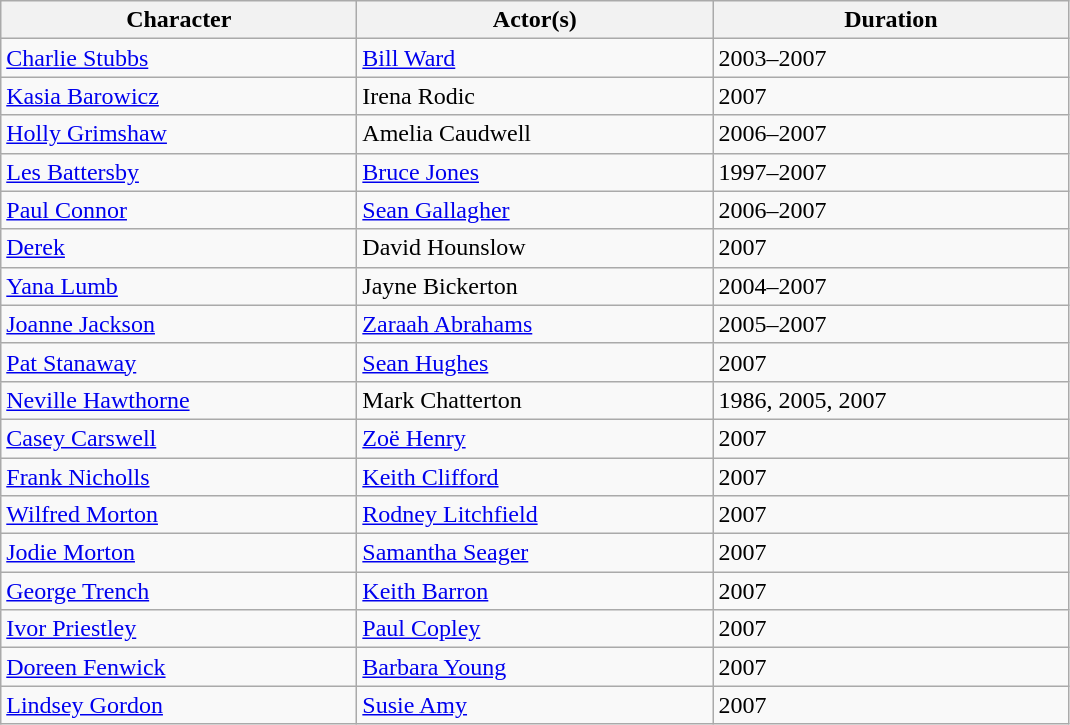<table class="wikitable">
<tr>
<th scope="col" style="width:230px;">Character</th>
<th scope="col" style="width:230px;">Actor(s)</th>
<th scope="col" style="width:230px;">Duration</th>
</tr>
<tr>
<td><a href='#'>Charlie Stubbs</a></td>
<td><a href='#'>Bill Ward</a></td>
<td>2003–2007</td>
</tr>
<tr>
<td><a href='#'>Kasia Barowicz</a></td>
<td>Irena Rodic</td>
<td>2007</td>
</tr>
<tr>
<td><a href='#'>Holly Grimshaw</a></td>
<td>Amelia Caudwell</td>
<td>2006–2007</td>
</tr>
<tr>
<td><a href='#'>Les Battersby</a></td>
<td><a href='#'>Bruce Jones</a></td>
<td>1997–2007</td>
</tr>
<tr>
<td><a href='#'>Paul Connor</a></td>
<td><a href='#'>Sean Gallagher</a></td>
<td>2006–2007</td>
</tr>
<tr>
<td><a href='#'>Derek</a></td>
<td>David Hounslow</td>
<td>2007</td>
</tr>
<tr>
<td><a href='#'>Yana Lumb</a></td>
<td>Jayne Bickerton</td>
<td>2004–2007</td>
</tr>
<tr>
<td><a href='#'>Joanne Jackson</a></td>
<td><a href='#'>Zaraah Abrahams</a></td>
<td>2005–2007</td>
</tr>
<tr>
<td><a href='#'>Pat Stanaway</a></td>
<td><a href='#'>Sean Hughes</a></td>
<td>2007</td>
</tr>
<tr>
<td><a href='#'>Neville Hawthorne</a></td>
<td>Mark Chatterton</td>
<td>1986, 2005, 2007</td>
</tr>
<tr>
<td><a href='#'>Casey Carswell</a></td>
<td><a href='#'>Zoë Henry</a></td>
<td>2007</td>
</tr>
<tr>
<td><a href='#'>Frank Nicholls</a></td>
<td><a href='#'>Keith Clifford</a></td>
<td>2007</td>
</tr>
<tr>
<td><a href='#'>Wilfred Morton</a></td>
<td><a href='#'>Rodney Litchfield</a></td>
<td>2007</td>
</tr>
<tr>
<td><a href='#'>Jodie Morton</a></td>
<td><a href='#'>Samantha Seager</a></td>
<td>2007</td>
</tr>
<tr>
<td><a href='#'>George Trench</a></td>
<td><a href='#'>Keith Barron</a></td>
<td>2007</td>
</tr>
<tr>
<td><a href='#'>Ivor Priestley</a></td>
<td><a href='#'>Paul Copley</a></td>
<td>2007</td>
</tr>
<tr>
<td><a href='#'>Doreen Fenwick</a></td>
<td><a href='#'>Barbara Young</a></td>
<td>2007</td>
</tr>
<tr>
<td><a href='#'>Lindsey Gordon</a></td>
<td><a href='#'>Susie Amy</a></td>
<td>2007</td>
</tr>
</table>
